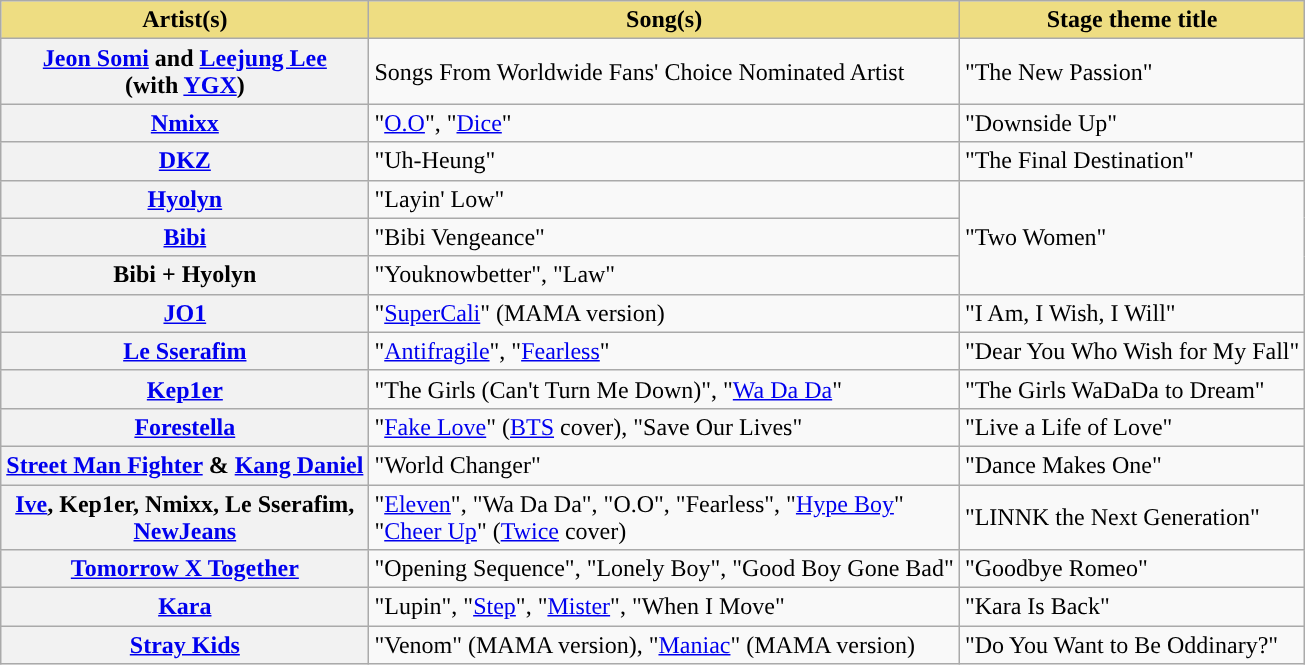<table class="wikitable plainrowheaders">
<tr>
<th scope="col" style="background:#EEDD82;">Artist(s)</th>
<th scope="col" style="background:#EEDD82;">Song(s)</th>
<th scope="col" style="background:#EEDD82;">Stage theme title</th>
</tr>
<tr>
<th scope="row"><a href='#'>Jeon Somi</a> and <a href='#'>Leejung Lee</a><br>(with <a href='#'>YGX</a>)</th>
<td>Songs From Worldwide Fans' Choice Nominated Artist</td>
<td>"The New Passion"</td>
</tr>
<tr>
<th scope="row"><a href='#'>Nmixx</a></th>
<td>"<a href='#'>O.O</a>", "<a href='#'>Dice</a>"</td>
<td>"Downside Up"</td>
</tr>
<tr>
<th scope="row"><a href='#'>DKZ</a></th>
<td>"Uh-Heung"</td>
<td>"The Final Destination"</td>
</tr>
<tr>
<th scope="row"><a href='#'>Hyolyn</a></th>
<td>"Layin' Low"</td>
<td rowspan="3">"Two Women"</td>
</tr>
<tr>
<th scope="row"><a href='#'>Bibi</a></th>
<td>"Bibi Vengeance"</td>
</tr>
<tr>
<th scope="row">Bibi + Hyolyn</th>
<td>"Youknowbetter", "Law"</td>
</tr>
<tr>
<th scope="row"><a href='#'>JO1</a></th>
<td>"<a href='#'>SuperCali</a>" (MAMA version)</td>
<td>"I Am, I Wish, I Will"</td>
</tr>
<tr>
<th scope="row"><a href='#'>Le Sserafim</a></th>
<td>"<a href='#'>Antifragile</a>", "<a href='#'>Fearless</a>"</td>
<td>"Dear You Who Wish for My Fall"</td>
</tr>
<tr>
<th scope="row"><a href='#'>Kep1er</a></th>
<td>"The Girls (Can't Turn Me Down)", "<a href='#'>Wa Da Da</a>"</td>
<td>"The Girls WaDaDa to Dream"</td>
</tr>
<tr>
<th scope="row"><a href='#'>Forestella</a></th>
<td>"<a href='#'>Fake Love</a>" (<a href='#'>BTS</a> cover), "Save Our Lives"</td>
<td>"Live a Life of Love"</td>
</tr>
<tr>
<th scope="row"><a href='#'>Street Man Fighter</a> & <a href='#'>Kang Daniel</a></th>
<td>"World Changer"</td>
<td>"Dance Makes One"</td>
</tr>
<tr>
<th scope="row"><a href='#'>Ive</a>, Kep1er, Nmixx, Le Sserafim,<br><a href='#'>NewJeans</a></th>
<td>"<a href='#'>Eleven</a>", "Wa Da Da", "O.O", "Fearless", "<a href='#'>Hype Boy</a>"<br>"<a href='#'>Cheer Up</a>" (<a href='#'>Twice</a> cover)</td>
<td>"LINNK the Next Generation"</td>
</tr>
<tr>
<th scope="row"><a href='#'>Tomorrow X Together</a></th>
<td>"Opening Sequence", "Lonely Boy", "Good Boy Gone Bad"</td>
<td>"Goodbye Romeo"</td>
</tr>
<tr>
<th scope="row"><a href='#'>Kara</a></th>
<td>"Lupin", "<a href='#'>Step</a>", "<a href='#'>Mister</a>", "When I Move"</td>
<td>"Kara Is Back"</td>
</tr>
<tr>
<th scope="row"><a href='#'>Stray Kids</a></th>
<td>"Venom" (MAMA version), "<a href='#'>Maniac</a>" (MAMA version)</td>
<td>"Do You Want to Be Oddinary?"</td>
</tr>
</table>
